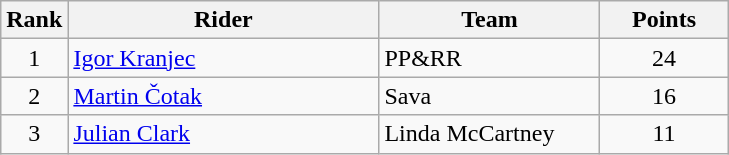<table class="wikitable">
<tr>
<th>Rank</th>
<th>Rider</th>
<th>Team</th>
<th>Points</th>
</tr>
<tr>
<td align=center>1</td>
<td width=200> <a href='#'>Igor Kranjec</a> </td>
<td width=140>PP&RR</td>
<td width=78 align=center>24</td>
</tr>
<tr>
<td align=center>2</td>
<td> <a href='#'>Martin Čotak</a></td>
<td>Sava</td>
<td align=center>16</td>
</tr>
<tr>
<td align=center>3</td>
<td> <a href='#'>Julian Clark</a></td>
<td>Linda McCartney</td>
<td align=center>11</td>
</tr>
</table>
